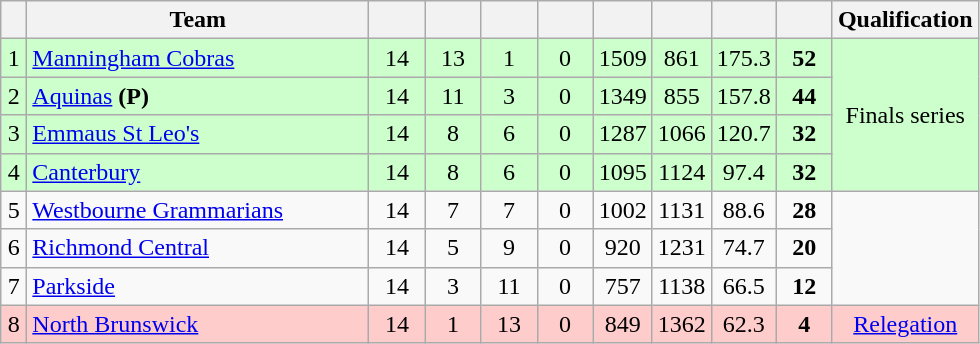<table class="wikitable" style="text-align:center; margin-bottom:0">
<tr>
<th style="width:10px"></th>
<th style="width:35%;">Team</th>
<th style="width:30px;"></th>
<th style="width:30px;"></th>
<th style="width:30px;"></th>
<th style="width:30px;"></th>
<th style="width:30px;"></th>
<th style="width:30px;"></th>
<th style="width:30px;"></th>
<th style="width:30px;"></th>
<th>Qualification</th>
</tr>
<tr style="background:#ccffcc;">
<td>1</td>
<td style="text-align:left;"><a href='#'>Manningham Cobras</a></td>
<td>14</td>
<td>13</td>
<td>1</td>
<td>0</td>
<td>1509</td>
<td>861</td>
<td>175.3</td>
<td><strong>52</strong></td>
<td rowspan=4>Finals series</td>
</tr>
<tr style="background:#ccffcc;">
<td>2</td>
<td style="text-align:left;"><a href='#'>Aquinas</a> <strong>(P)</strong></td>
<td>14</td>
<td>11</td>
<td>3</td>
<td>0</td>
<td>1349</td>
<td>855</td>
<td>157.8</td>
<td><strong>44</strong></td>
</tr>
<tr style="background:#ccffcc;">
<td>3</td>
<td style="text-align:left;"><a href='#'>Emmaus St Leo's</a></td>
<td>14</td>
<td>8</td>
<td>6</td>
<td>0</td>
<td>1287</td>
<td>1066</td>
<td>120.7</td>
<td><strong>32</strong></td>
</tr>
<tr style="background:#ccffcc;">
<td>4</td>
<td style="text-align:left;"><a href='#'>Canterbury</a></td>
<td>14</td>
<td>8</td>
<td>6</td>
<td>0</td>
<td>1095</td>
<td>1124</td>
<td>97.4</td>
<td><strong>32</strong></td>
</tr>
<tr>
<td>5</td>
<td style="text-align:left;"><a href='#'>Westbourne Grammarians</a></td>
<td>14</td>
<td>7</td>
<td>7</td>
<td>0</td>
<td>1002</td>
<td>1131</td>
<td>88.6</td>
<td><strong>28</strong></td>
</tr>
<tr>
<td>6</td>
<td style="text-align:left;"><a href='#'>Richmond Central</a></td>
<td>14</td>
<td>5</td>
<td>9</td>
<td>0</td>
<td>920</td>
<td>1231</td>
<td>74.7</td>
<td><strong>20</strong></td>
</tr>
<tr>
<td>7</td>
<td style="text-align:left;"><a href='#'>Parkside</a></td>
<td>14</td>
<td>3</td>
<td>11</td>
<td>0</td>
<td>757</td>
<td>1138</td>
<td>66.5</td>
<td><strong>12</strong></td>
</tr>
<tr style="background:#FFCCCC;">
<td>8</td>
<td style="text-align:left;"><a href='#'>North Brunswick</a></td>
<td>14</td>
<td>1</td>
<td>13</td>
<td>0</td>
<td>849</td>
<td>1362</td>
<td>62.3</td>
<td><strong>4</strong></td>
<td><a href='#'>Relegation</a></td>
</tr>
</table>
